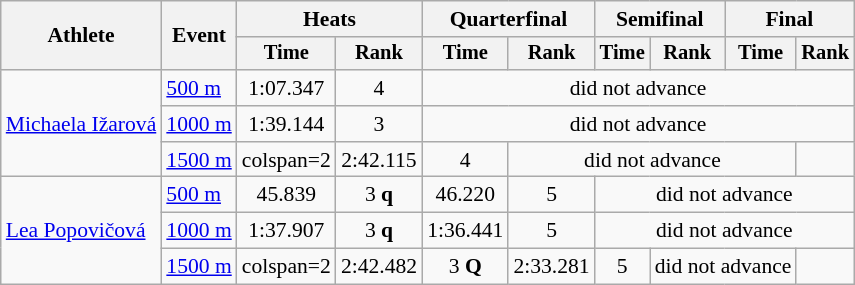<table class="wikitable" style="font-size:90%">
<tr>
<th rowspan=2>Athlete</th>
<th rowspan=2>Event</th>
<th colspan=2>Heats</th>
<th colspan=2>Quarterfinal</th>
<th colspan=2>Semifinal</th>
<th colspan=2>Final</th>
</tr>
<tr style="font-size:95%">
<th>Time</th>
<th>Rank</th>
<th>Time</th>
<th>Rank</th>
<th>Time</th>
<th>Rank</th>
<th>Time</th>
<th>Rank</th>
</tr>
<tr align=center>
<td align=left rowspan=3><a href='#'>Michaela Ižarová</a></td>
<td align=left><a href='#'>500 m</a></td>
<td>1:07.347</td>
<td>4</td>
<td colspan=6>did not advance</td>
</tr>
<tr align=center>
<td align=left><a href='#'>1000 m</a></td>
<td>1:39.144</td>
<td>3</td>
<td colspan=6>did not advance</td>
</tr>
<tr align=center>
<td align=left><a href='#'>1500 m</a></td>
<td>colspan=2</td>
<td>2:42.115</td>
<td>4</td>
<td colspan=4>did not advance</td>
</tr>
<tr align=center>
<td align=left rowspan=3><a href='#'>Lea Popovičová</a></td>
<td align=left><a href='#'>500 m</a></td>
<td>45.839</td>
<td>3 <strong>q</strong></td>
<td>46.220</td>
<td>5</td>
<td colspan=4>did not advance</td>
</tr>
<tr align=center>
<td align=left><a href='#'>1000 m</a></td>
<td>1:37.907</td>
<td>3 <strong>q</strong></td>
<td>1:36.441</td>
<td>5</td>
<td colspan=4>did not advance</td>
</tr>
<tr align=center>
<td align=left><a href='#'>1500 m</a></td>
<td>colspan=2</td>
<td>2:42.482</td>
<td>3 <strong>Q</strong></td>
<td>2:33.281</td>
<td>5</td>
<td colspan=2>did not advance</td>
</tr>
</table>
